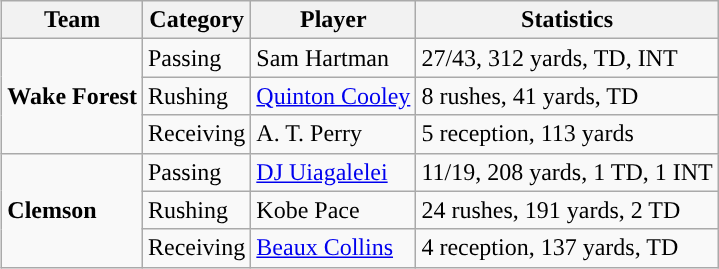<table class="wikitable" style="float: right;">
<tr>
<th>Team</th>
<th>Category</th>
<th>Player</th>
<th>Statistics</th>
</tr>
<tr>
<td rowspan=3><strong>Wake Forest</strong></td>
<td>Passing</td>
<td>Sam Hartman</td>
<td>27/43, 312 yards, TD, INT</td>
</tr>
<tr>
<td>Rushing</td>
<td><a href='#'>Quinton Cooley</a></td>
<td>8 rushes, 41 yards, TD</td>
</tr>
<tr>
<td>Receiving</td>
<td>A. T. Perry</td>
<td>5 reception, 113 yards</td>
</tr>
<tr>
<td rowspan=3><strong>Clemson</strong></td>
<td>Passing</td>
<td><a href='#'>DJ Uiagalelei</a></td>
<td>11/19, 208 yards, 1 TD, 1 INT</td>
</tr>
<tr>
<td>Rushing</td>
<td>Kobe Pace</td>
<td>24 rushes, 191 yards, 2 TD</td>
</tr>
<tr>
<td>Receiving</td>
<td><a href='#'>Beaux Collins</a></td>
<td>4 reception, 137 yards, TD</td>
</tr>
</table>
